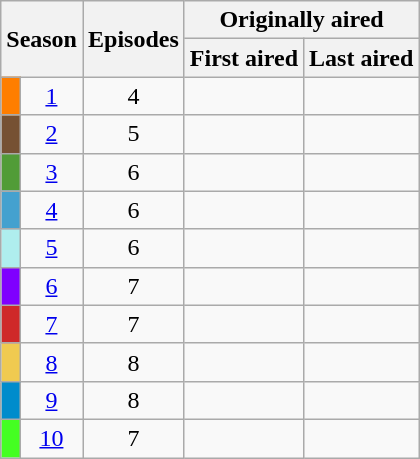<table class="wikitable plainrowheaders" style="text-align:center;">
<tr>
<th colspan="2" rowspan="2">Season</th>
<th rowspan="2">Episodes</th>
<th colspan="2">Originally aired</th>
</tr>
<tr>
<th>First aired</th>
<th>Last aired</th>
</tr>
<tr>
<td style="background:#FF7E00; color:#fff;"></td>
<td><a href='#'>1</a></td>
<td>4</td>
<td></td>
<td></td>
</tr>
<tr>
<td style="background:#765133; color:#fff;"></td>
<td><a href='#'>2</a></td>
<td>5</td>
<td></td>
<td></td>
</tr>
<tr>
<td style="background:#519c37; color:#fff;"></td>
<td><a href='#'>3</a></td>
<td>6</td>
<td></td>
<td></td>
</tr>
<tr>
<td style="background:#44A1CF; color:#fff;"></td>
<td><a href='#'>4</a></td>
<td>6</td>
<td></td>
<td></td>
</tr>
<tr>
<td style="background:#Afeeee; color:#fff;"></td>
<td><a href='#'>5</a></td>
<td>6</td>
<td></td>
<td></td>
</tr>
<tr>
<td style="background:#7f00ff; color:#fff;"></td>
<td><a href='#'>6</a></td>
<td>7</td>
<td></td>
<td></td>
</tr>
<tr>
<td style="background:#cf2929; color:#fff;"></td>
<td><a href='#'>7</a></td>
<td>7</td>
<td></td>
<td></td>
</tr>
<tr>
<td style="background:#F0CA50; color:#fff;"></td>
<td><a href='#'>8</a></td>
<td>8</td>
<td></td>
<td></td>
</tr>
<tr>
<td style="background:#008CCC; color:#fff;"></td>
<td><a href='#'>9</a></td>
<td>8</td>
<td></td>
<td></td>
</tr>
<tr>
<td style="background:#44FF22; color:#fff;"></td>
<td><a href='#'>10</a></td>
<td>7</td>
<td></td>
<td></td>
</tr>
</table>
